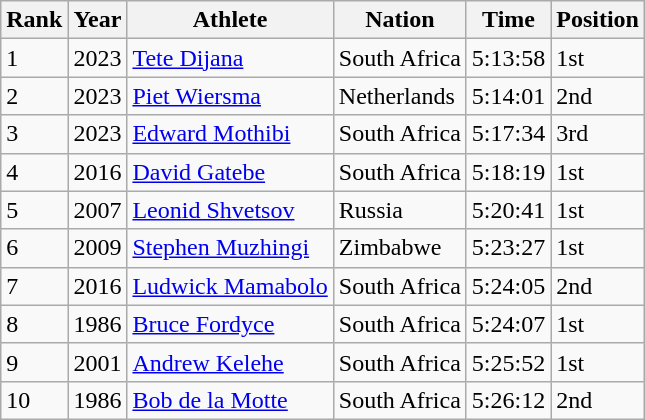<table class="wikitable sortable">
<tr>
<th>Rank</th>
<th>Year</th>
<th>Athlete</th>
<th>Nation</th>
<th>Time</th>
<th>Position</th>
</tr>
<tr>
<td>1</td>
<td>2023</td>
<td><a href='#'>Tete Dijana</a></td>
<td> South Africa</td>
<td>5:13:58</td>
<td>1st</td>
</tr>
<tr>
<td>2</td>
<td>2023</td>
<td><a href='#'>Piet Wiersma</a></td>
<td> Netherlands</td>
<td>5:14:01</td>
<td>2nd</td>
</tr>
<tr>
<td>3</td>
<td>2023</td>
<td><a href='#'>Edward Mothibi</a></td>
<td> South Africa</td>
<td>5:17:34</td>
<td>3rd</td>
</tr>
<tr>
<td>4</td>
<td>2016</td>
<td><a href='#'>David Gatebe</a></td>
<td> South Africa</td>
<td>5:18:19</td>
<td>1st</td>
</tr>
<tr>
<td>5</td>
<td>2007</td>
<td><a href='#'>Leonid Shvetsov</a></td>
<td> Russia</td>
<td>5:20:41</td>
<td>1st</td>
</tr>
<tr>
<td>6</td>
<td>2009</td>
<td><a href='#'>Stephen Muzhingi</a></td>
<td> Zimbabwe</td>
<td>5:23:27</td>
<td>1st</td>
</tr>
<tr>
<td>7</td>
<td>2016</td>
<td><a href='#'>Ludwick Mamabolo</a></td>
<td> South Africa</td>
<td>5:24:05</td>
<td>2nd</td>
</tr>
<tr>
<td>8</td>
<td>1986</td>
<td><a href='#'>Bruce Fordyce</a></td>
<td> South Africa</td>
<td>5:24:07</td>
<td>1st</td>
</tr>
<tr>
<td>9</td>
<td>2001</td>
<td><a href='#'>Andrew Kelehe</a></td>
<td> South Africa</td>
<td>5:25:52</td>
<td>1st</td>
</tr>
<tr>
<td>10</td>
<td>1986</td>
<td><a href='#'>Bob de la Motte</a></td>
<td> South Africa</td>
<td>5:26:12</td>
<td>2nd</td>
</tr>
</table>
